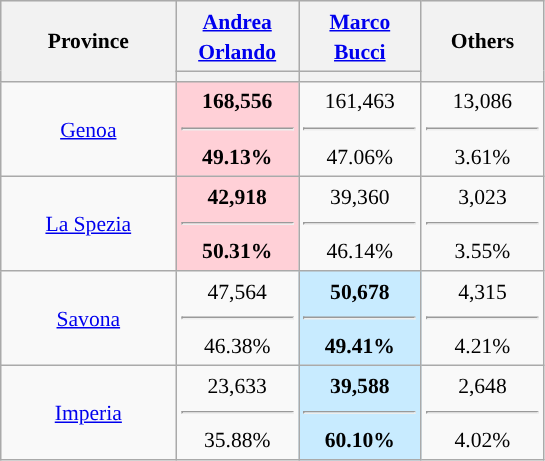<table class="wikitable" style="text-align:center;font-size:90%;line-height:20px">
<tr style="height:30px; background-color:#E9E9E9">
<th style="width:110px;" rowspan="2">Province</th>
<th style="width:75px;"><a href='#'>Andrea Orlando</a></th>
<th style="width:75px;"><a href='#'>Marco Bucci</a></th>
<th rowspan="2" style="width:75px;">Others</th>
</tr>
<tr>
<th style="background:"></th>
<th style="background:"></th>
</tr>
<tr>
<td><a href='#'>Genoa</a></td>
<td style="background:#FFD0D7"><strong>168,556 <hr>49.13%</strong></td>
<td>161,463 <hr>47.06%</td>
<td>13,086 <hr>3.61%</td>
</tr>
<tr>
<td><a href='#'>La Spezia</a></td>
<td style="background:#FFD0D7"><strong>42,918 <hr>50.31%</strong></td>
<td>39,360 <hr>46.14%</td>
<td>3,023 <hr>3.55%</td>
</tr>
<tr>
<td><a href='#'>Savona</a></td>
<td>47,564 <hr>46.38%</td>
<td style="background:#C8EBFF"><strong>50,678 <hr>49.41%</strong></td>
<td>4,315 <hr>4.21%</td>
</tr>
<tr>
<td><a href='#'>Imperia</a></td>
<td>23,633 <hr>35.88%</td>
<td style="background:#C8EBFF"><strong>39,588 <hr>60.10%</strong></td>
<td>2,648 <hr>4.02%</td>
</tr>
</table>
